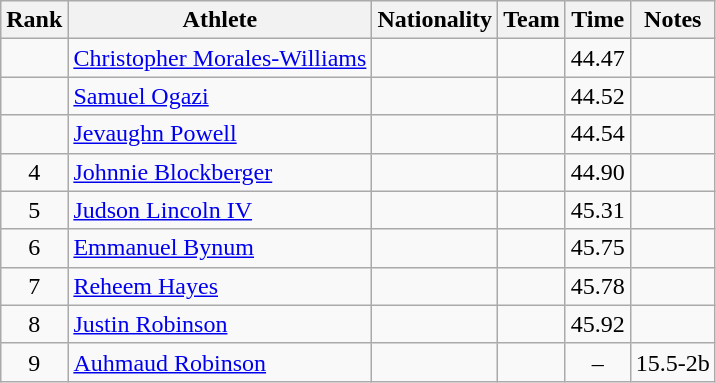<table class="wikitable sortable plainrowheaders" style="text-align:center">
<tr>
<th scope="col">Rank</th>
<th scope="col">Athlete</th>
<th scope="col">Nationality</th>
<th scope="col">Team</th>
<th scope="col">Time</th>
<th scope="col">Notes</th>
</tr>
<tr>
<td></td>
<td align=left><a href='#'>Christopher Morales-Williams</a></td>
<td align=left></td>
<td></td>
<td>44.47</td>
<td></td>
</tr>
<tr>
<td></td>
<td align=left><a href='#'>Samuel Ogazi</a></td>
<td align=left></td>
<td></td>
<td>44.52</td>
<td></td>
</tr>
<tr>
<td></td>
<td align=left><a href='#'>Jevaughn Powell</a></td>
<td align=left></td>
<td></td>
<td>44.54</td>
<td></td>
</tr>
<tr>
<td>4</td>
<td align=left><a href='#'>Johnnie Blockberger</a></td>
<td align=left></td>
<td></td>
<td>44.90</td>
<td></td>
</tr>
<tr>
<td>5</td>
<td align=left><a href='#'>Judson Lincoln IV</a></td>
<td align=left></td>
<td></td>
<td>45.31</td>
<td></td>
</tr>
<tr>
<td>6</td>
<td align=left><a href='#'>Emmanuel Bynum</a></td>
<td align=left></td>
<td></td>
<td>45.75</td>
<td></td>
</tr>
<tr>
<td>7</td>
<td align=left><a href='#'>Reheem Hayes</a></td>
<td align=left></td>
<td></td>
<td>45.78</td>
<td></td>
</tr>
<tr>
<td>8</td>
<td align=left><a href='#'>Justin Robinson</a></td>
<td align=left></td>
<td></td>
<td>45.92</td>
<td></td>
</tr>
<tr>
<td>9</td>
<td align=left><a href='#'>Auhmaud Robinson</a></td>
<td align=left></td>
<td></td>
<td>–</td>
<td> 15.5-2b</td>
</tr>
</table>
